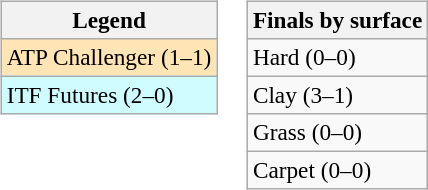<table>
<tr valign=top>
<td><br><table class=wikitable style=font-size:97%>
<tr>
<th>Legend</th>
</tr>
<tr bgcolor=moccasin>
<td>ATP Challenger (1–1)</td>
</tr>
<tr bgcolor=cffcff>
<td>ITF Futures (2–0)</td>
</tr>
</table>
</td>
<td><br><table class=wikitable style=font-size:97%>
<tr>
<th>Finals by surface</th>
</tr>
<tr>
<td>Hard (0–0)</td>
</tr>
<tr>
<td>Clay (3–1)</td>
</tr>
<tr>
<td>Grass (0–0)</td>
</tr>
<tr>
<td>Carpet (0–0)</td>
</tr>
</table>
</td>
</tr>
</table>
